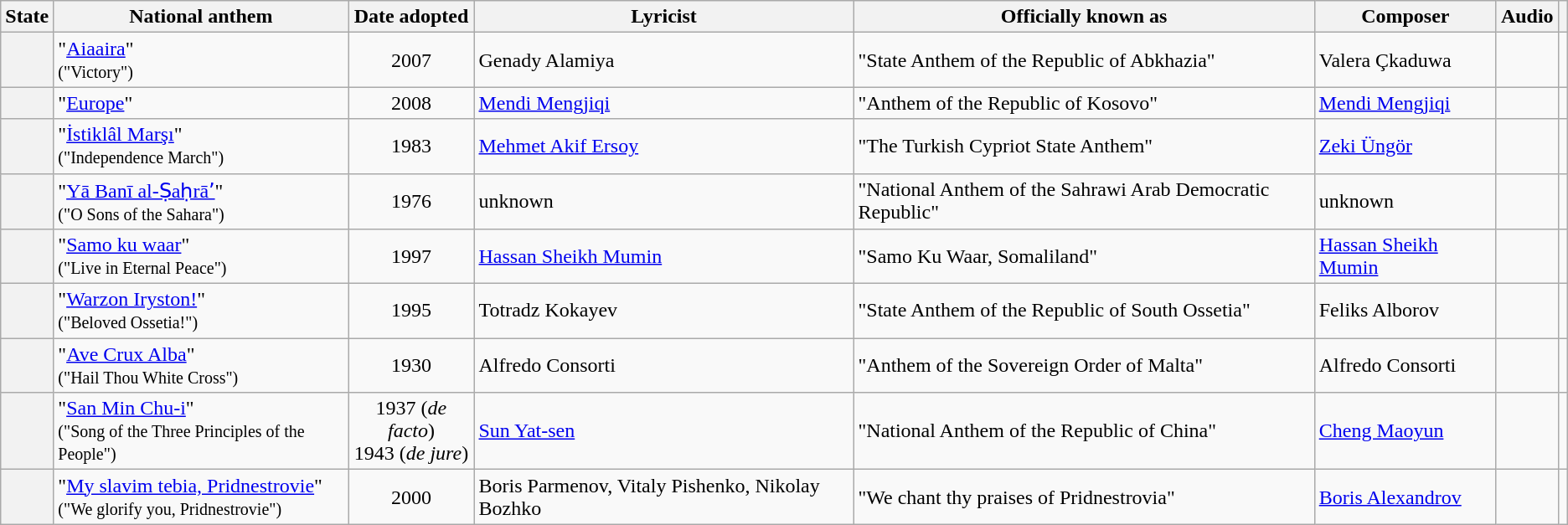<table class="wikitable plainrowheaders sortable" border=1>
<tr>
<th scope=col>State</th>
<th scope=col>National anthem</th>
<th scope=col>Date adopted</th>
<th scope=col>Lyricist</th>
<th scope=col>Officially known as</th>
<th scope=col>Composer</th>
<th scope=col>Audio</th>
<th scope=col></th>
</tr>
<tr>
<th scope=row> </th>
<td>"<a href='#'>Aiaaira</a>"<br><small>("Victory")</small></td>
<td align=center>2007</td>
<td>Genady Alamiya</td>
<td>"State Anthem of the Republic of Abkhazia"</td>
<td>Valera Çkaduwa</td>
<td></td>
<td align="center"></td>
</tr>
<tr>
<th scope=row> </th>
<td>"<a href='#'>Europe</a>"</td>
<td align=center>2008</td>
<td><a href='#'>Mendi Mengjiqi</a></td>
<td>"Anthem of the Republic of Kosovo"</td>
<td><a href='#'>Mendi Mengjiqi</a></td>
<td></td>
<td align="center"></td>
</tr>
<tr>
<th scope=row> </th>
<td>"<a href='#'>İstiklâl Marşı</a>"<br><small>("Independence March")</small></td>
<td align=center>1983</td>
<td><a href='#'>Mehmet Akif Ersoy</a></td>
<td>"The Turkish Cypriot State Anthem"</td>
<td><a href='#'>Zeki Üngör</a></td>
<td></td>
<td align="center"></td>
</tr>
<tr>
<th scope=row> </th>
<td>"<a href='#'>Yā Banī al-Ṣaḥrāʼ</a>"<br><small>("O Sons of the Sahara")</small></td>
<td align=center>1976</td>
<td>unknown</td>
<td>"National Anthem of the Sahrawi Arab Democratic Republic"</td>
<td>unknown</td>
<td></td>
<td align="center"></td>
</tr>
<tr>
<th scope=row> </th>
<td>"<a href='#'>Samo ku waar</a>"<br><small>("Live in Eternal Peace")</small></td>
<td align=center>1997</td>
<td><a href='#'>Hassan Sheikh Mumin</a></td>
<td>"Samo Ku Waar, Somaliland"</td>
<td><a href='#'>Hassan Sheikh Mumin</a></td>
<td></td>
<td align="center"></td>
</tr>
<tr>
<th scope=row> </th>
<td>"<a href='#'>Warzon Iryston!</a>"<br><small>("Beloved Ossetia!")</small></td>
<td align=center>1995</td>
<td>Totradz Kokayev</td>
<td>"State Anthem of the Republic of South Ossetia"</td>
<td>Feliks Alborov</td>
<td></td>
<td align="center"></td>
</tr>
<tr>
<th scope=row> </th>
<td>"<a href='#'>Ave Crux Alba</a>"<br><small>("Hail Thou White Cross")</small></td>
<td align=center>1930</td>
<td>Alfredo Consorti</td>
<td>"Anthem of the Sovereign Order of Malta"</td>
<td>Alfredo Consorti</td>
<td></td>
<td align="center"></td>
</tr>
<tr>
<th scope=row> </th>
<td>"<a href='#'>San Min Chu-i</a>"<br><small>("Song of the Three Principles of the People")</small></td>
<td align=center>1937 (<em>de facto</em>)<br>1943 (<em>de jure</em>)</td>
<td><a href='#'>Sun Yat-sen</a></td>
<td>"National Anthem of the Republic of China"</td>
<td><a href='#'>Cheng Maoyun</a></td>
<td></td>
<td align="center"></td>
</tr>
<tr>
<th scope=row> </th>
<td>"<a href='#'>My slavim tebia, Pridnestrovie</a>"<br><small>("We glorify you, Pridnestrovie")</small></td>
<td align=center>2000</td>
<td>Boris Parmenov, Vitaly Pishenko, Nikolay Bozhko</td>
<td>"We chant thy praises of Pridnestrovia"</td>
<td><a href='#'>Boris Alexandrov</a></td>
<td></td>
<td align="center"></td>
</tr>
</table>
